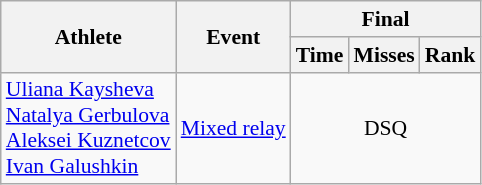<table class="wikitable" style="font-size:90%; text-align:center;">
<tr>
<th rowspan=2>Athlete</th>
<th rowspan=2>Event</th>
<th colspan=3>Final</th>
</tr>
<tr>
<th>Time</th>
<th>Misses</th>
<th>Rank</th>
</tr>
<tr>
<td align=left><a href='#'>Uliana Kaysheva</a><br><a href='#'>Natalya Gerbulova</a><br><a href='#'>Aleksei Kuznetcov</a><br><a href='#'>Ivan Galushkin</a></td>
<td align=left><a href='#'>Mixed relay</a></td>
<td colspan=3>DSQ</td>
</tr>
</table>
